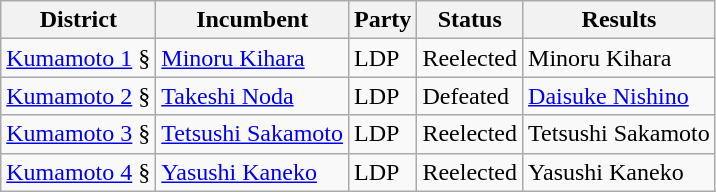<table class="wikitable">
<tr>
<th>District</th>
<th>Incumbent</th>
<th>Party</th>
<th>Status</th>
<th>Results</th>
</tr>
<tr>
<td><a href='#'>Kumamoto 1</a> §</td>
<td><a href='#'>Minoru Kihara</a></td>
<td>LDP</td>
<td>Reelected</td>
<td>Minoru Kihara</td>
</tr>
<tr>
<td><a href='#'>Kumamoto 2</a> §</td>
<td><a href='#'>Takeshi Noda</a></td>
<td>LDP</td>
<td>Defeated</td>
<td><a href='#'>Daisuke Nishino</a></td>
</tr>
<tr>
<td><a href='#'>Kumamoto 3</a> §</td>
<td><a href='#'>Tetsushi Sakamoto</a></td>
<td>LDP</td>
<td>Reelected</td>
<td>Tetsushi Sakamoto</td>
</tr>
<tr>
<td><a href='#'>Kumamoto 4</a> §</td>
<td><a href='#'>Yasushi Kaneko</a></td>
<td>LDP</td>
<td>Reelected</td>
<td>Yasushi Kaneko</td>
</tr>
</table>
